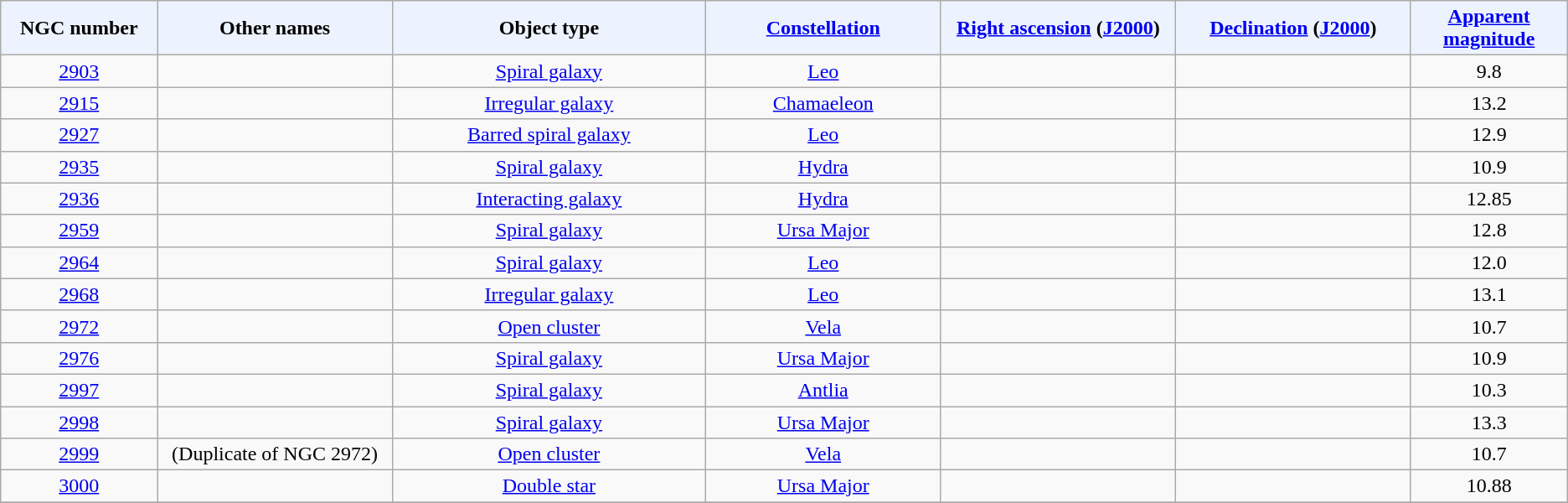<table class="wikitable sortable sticky-header sort-under" style="text-align: center;">
<tr>
<th style="background-color:#edf3fe; width: 10%;">NGC number</th>
<th style="background-color:#edf3fe; width: 15%;">Other names</th>
<th style="background-color:#edf3fe; width: 20%;">Object type</th>
<th style="background-color:#edf3fe; width: 15%;"><a href='#'>Constellation</a></th>
<th style="background-color:#edf3fe; width: 15%;"><a href='#'>Right ascension</a> (<a href='#'>J2000</a>)</th>
<th style="background-color:#edf3fe; width: 15%;"><a href='#'>Declination</a> (<a href='#'>J2000</a>)</th>
<th style="background-color:#edf3fe; width: 10%;"><a href='#'>Apparent magnitude</a></th>
</tr>
<tr>
<td><a href='#'>2903</a></td>
<td></td>
<td><a href='#'>Spiral galaxy</a></td>
<td><a href='#'>Leo</a></td>
<td></td>
<td></td>
<td>9.8</td>
</tr>
<tr>
<td><a href='#'>2915</a></td>
<td></td>
<td><a href='#'>Irregular galaxy</a></td>
<td><a href='#'>Chamaeleon</a></td>
<td></td>
<td></td>
<td>13.2</td>
</tr>
<tr>
<td><a href='#'>2927</a></td>
<td></td>
<td><a href='#'>Barred spiral galaxy</a></td>
<td><a href='#'>Leo</a></td>
<td></td>
<td></td>
<td>12.9</td>
</tr>
<tr>
<td><a href='#'>2935</a></td>
<td></td>
<td><a href='#'>Spiral galaxy</a></td>
<td><a href='#'>Hydra</a></td>
<td></td>
<td></td>
<td>10.9</td>
</tr>
<tr>
<td><a href='#'>2936</a></td>
<td></td>
<td><a href='#'>Interacting galaxy</a></td>
<td><a href='#'>Hydra</a></td>
<td></td>
<td></td>
<td>12.85</td>
</tr>
<tr>
<td><a href='#'>2959</a></td>
<td></td>
<td><a href='#'>Spiral galaxy</a></td>
<td><a href='#'>Ursa Major</a></td>
<td></td>
<td></td>
<td>12.8</td>
</tr>
<tr>
<td><a href='#'>2964</a></td>
<td></td>
<td><a href='#'>Spiral galaxy</a></td>
<td><a href='#'>Leo</a></td>
<td></td>
<td></td>
<td>12.0</td>
</tr>
<tr>
<td><a href='#'>2968</a></td>
<td></td>
<td><a href='#'>Irregular galaxy</a></td>
<td><a href='#'>Leo</a></td>
<td></td>
<td></td>
<td>13.1</td>
</tr>
<tr>
<td><a href='#'>2972</a></td>
<td></td>
<td><a href='#'>Open cluster</a></td>
<td><a href='#'>Vela</a></td>
<td></td>
<td></td>
<td>10.7</td>
</tr>
<tr>
<td><a href='#'>2976</a></td>
<td></td>
<td><a href='#'>Spiral galaxy</a></td>
<td><a href='#'>Ursa Major</a></td>
<td></td>
<td></td>
<td>10.9</td>
</tr>
<tr>
<td><a href='#'>2997</a></td>
<td></td>
<td><a href='#'>Spiral galaxy</a></td>
<td><a href='#'>Antlia</a></td>
<td></td>
<td></td>
<td>10.3</td>
</tr>
<tr>
<td><a href='#'>2998</a></td>
<td></td>
<td><a href='#'>Spiral galaxy</a></td>
<td><a href='#'>Ursa Major</a></td>
<td></td>
<td></td>
<td>13.3</td>
</tr>
<tr>
<td><a href='#'>2999</a></td>
<td>(Duplicate of NGC 2972)</td>
<td><a href='#'>Open cluster</a></td>
<td><a href='#'>Vela</a></td>
<td></td>
<td></td>
<td>10.7</td>
</tr>
<tr>
<td><a href='#'>3000</a></td>
<td></td>
<td><a href='#'>Double star</a></td>
<td><a href='#'>Ursa Major</a></td>
<td></td>
<td></td>
<td>10.88</td>
</tr>
<tr>
</tr>
</table>
